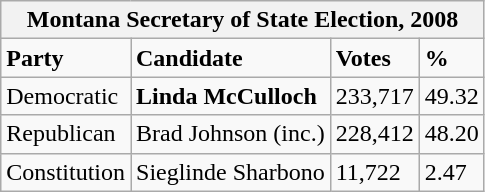<table class="wikitable">
<tr>
<th colspan="4">Montana Secretary of State Election, 2008</th>
</tr>
<tr>
<td><strong>Party</strong></td>
<td><strong>Candidate</strong></td>
<td><strong>Votes</strong></td>
<td><strong>%</strong></td>
</tr>
<tr>
<td>Democratic</td>
<td><strong>Linda McCulloch</strong></td>
<td>233,717</td>
<td>49.32</td>
</tr>
<tr>
<td>Republican</td>
<td>Brad Johnson (inc.)</td>
<td>228,412</td>
<td>48.20</td>
</tr>
<tr>
<td>Constitution</td>
<td>Sieglinde Sharbono</td>
<td>11,722</td>
<td>2.47</td>
</tr>
</table>
